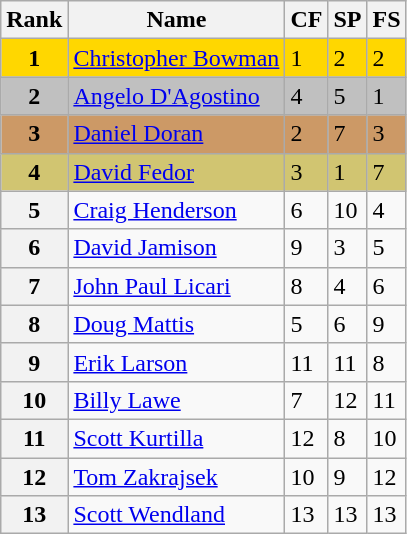<table class="wikitable">
<tr>
<th>Rank</th>
<th>Name</th>
<th>CF</th>
<th>SP</th>
<th>FS</th>
</tr>
<tr bgcolor="gold">
<td align="center"><strong>1</strong></td>
<td><a href='#'>Christopher Bowman</a></td>
<td>1</td>
<td>2</td>
<td>2</td>
</tr>
<tr bgcolor="silver">
<td align="center"><strong>2</strong></td>
<td><a href='#'>Angelo D'Agostino</a></td>
<td>4</td>
<td>5</td>
<td>1</td>
</tr>
<tr bgcolor="cc9966">
<td align="center"><strong>3</strong></td>
<td><a href='#'>Daniel Doran</a></td>
<td>2</td>
<td>7</td>
<td>3</td>
</tr>
<tr bgcolor="d1c571">
<td align="center"><strong>4</strong></td>
<td><a href='#'>David Fedor</a></td>
<td>3</td>
<td>1</td>
<td>7</td>
</tr>
<tr>
<th>5</th>
<td><a href='#'>Craig Henderson</a></td>
<td>6</td>
<td>10</td>
<td>4</td>
</tr>
<tr>
<th>6</th>
<td><a href='#'>David Jamison</a></td>
<td>9</td>
<td>3</td>
<td>5</td>
</tr>
<tr>
<th>7</th>
<td><a href='#'>John Paul Licari</a></td>
<td>8</td>
<td>4</td>
<td>6</td>
</tr>
<tr>
<th>8</th>
<td><a href='#'>Doug Mattis</a></td>
<td>5</td>
<td>6</td>
<td>9</td>
</tr>
<tr>
<th>9</th>
<td><a href='#'>Erik Larson</a></td>
<td>11</td>
<td>11</td>
<td>8</td>
</tr>
<tr>
<th>10</th>
<td><a href='#'>Billy Lawe</a></td>
<td>7</td>
<td>12</td>
<td>11</td>
</tr>
<tr>
<th>11</th>
<td><a href='#'>Scott Kurtilla</a></td>
<td>12</td>
<td>8</td>
<td>10</td>
</tr>
<tr>
<th>12</th>
<td><a href='#'>Tom Zakrajsek</a></td>
<td>10</td>
<td>9</td>
<td>12</td>
</tr>
<tr>
<th>13</th>
<td><a href='#'>Scott Wendland</a></td>
<td>13</td>
<td>13</td>
<td>13</td>
</tr>
</table>
